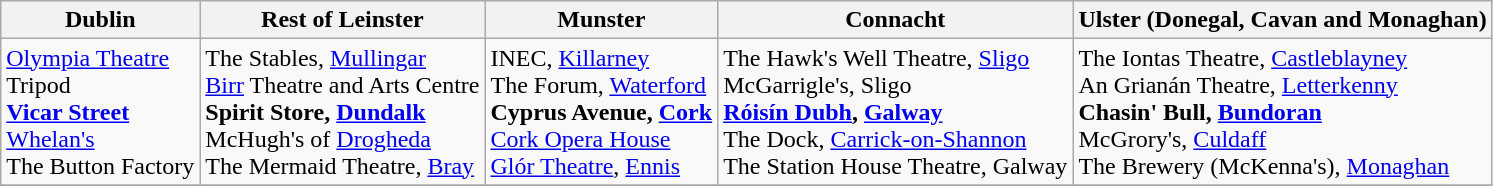<table class="wikitable sortable">
<tr>
<th>Dublin</th>
<th>Rest of Leinster</th>
<th>Munster</th>
<th>Connacht</th>
<th>Ulster (Donegal, Cavan and Monaghan)</th>
</tr>
<tr>
<td><a href='#'>Olympia Theatre</a> <br> Tripod <br> <strong><a href='#'>Vicar Street</a></strong> <br> <a href='#'>Whelan's</a> <br> The Button Factory</td>
<td>The Stables, <a href='#'>Mullingar</a> <br> <a href='#'>Birr</a> Theatre and Arts Centre <br> <strong>Spirit Store, <a href='#'>Dundalk</a></strong> <br> McHugh's of <a href='#'>Drogheda</a> <br> The Mermaid Theatre, <a href='#'>Bray</a></td>
<td>INEC, <a href='#'>Killarney</a> <br> The Forum, <a href='#'>Waterford</a> <br> <strong>Cyprus Avenue, <a href='#'>Cork</a></strong> <br> <a href='#'>Cork Opera House</a> <br> <a href='#'>Glór Theatre</a>, <a href='#'>Ennis</a></td>
<td>The Hawk's Well Theatre, <a href='#'>Sligo</a> <br> McGarrigle's, Sligo <br> <strong><a href='#'>Róisín Dubh</a>, <a href='#'>Galway</a></strong> <br> The Dock, <a href='#'>Carrick-on-Shannon</a> <br> The Station House Theatre, Galway</td>
<td>The Iontas Theatre, <a href='#'>Castleblayney</a> <br> An Grianán Theatre, <a href='#'>Letterkenny</a> <br> <strong>Chasin' Bull, <a href='#'>Bundoran</a></strong> <br> McGrory's, <a href='#'>Culdaff</a> <br> The Brewery (McKenna's), <a href='#'>Monaghan</a></td>
</tr>
<tr>
</tr>
</table>
